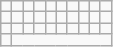<table class="wikitable letters-table">
<tr>
<td></td>
<td></td>
<td></td>
<td></td>
<td></td>
<td></td>
<td></td>
<td></td>
<td></td>
<td></td>
</tr>
<tr>
<td></td>
<td></td>
<td></td>
<td></td>
<td></td>
<td></td>
<td></td>
<td></td>
<td></td>
<td></td>
</tr>
<tr>
<td></td>
<td></td>
<td></td>
<td></td>
<td></td>
<td></td>
<td></td>
<td></td>
<td></td>
<td></td>
</tr>
<tr>
<td></td>
</tr>
</table>
